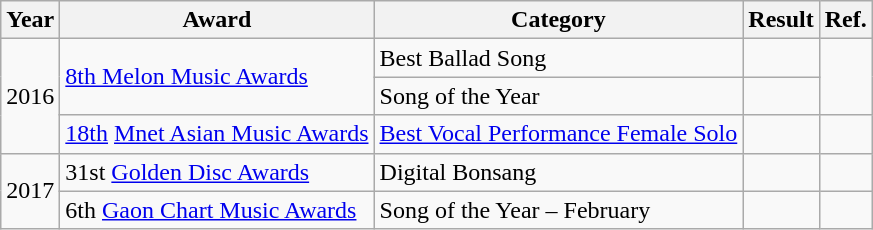<table class="wikitable plainrowheaders">
<tr>
<th>Year</th>
<th>Award</th>
<th>Category</th>
<th>Result</th>
<th>Ref.</th>
</tr>
<tr>
<td rowspan="3">2016</td>
<td rowspan="2"><a href='#'>8th Melon Music Awards</a></td>
<td>Best Ballad Song</td>
<td></td>
<td rowspan="2"></td>
</tr>
<tr>
<td>Song of the Year</td>
<td></td>
</tr>
<tr>
<td><a href='#'>18th</a> <a href='#'>Mnet Asian Music Awards</a></td>
<td><a href='#'>Best Vocal Performance Female Solo</a></td>
<td></td>
<td></td>
</tr>
<tr>
<td rowspan="2">2017</td>
<td>31st <a href='#'>Golden Disc Awards</a></td>
<td>Digital Bonsang</td>
<td></td>
<td></td>
</tr>
<tr>
<td>6th <a href='#'>Gaon Chart Music Awards</a></td>
<td>Song of the Year – February</td>
<td></td>
<td></td>
</tr>
</table>
